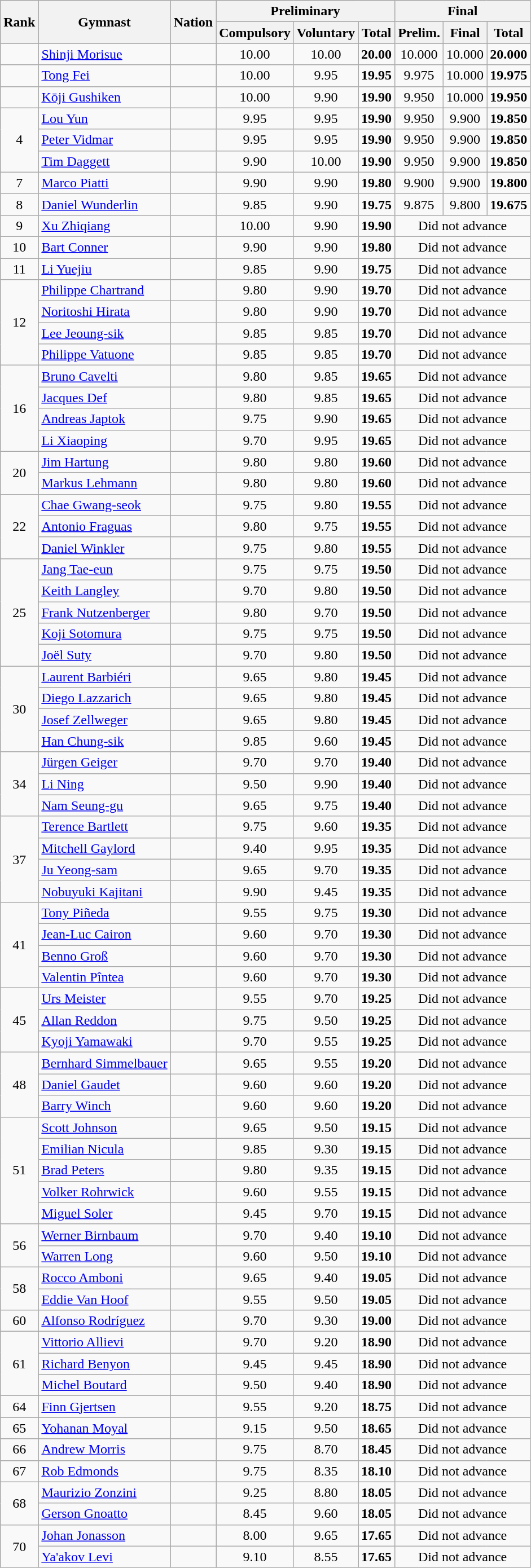<table class="wikitable sortable" style="text-align:center">
<tr>
<th rowspan=2>Rank</th>
<th rowspan=2>Gymnast</th>
<th rowspan=2>Nation</th>
<th colspan=3>Preliminary</th>
<th colspan=3>Final</th>
</tr>
<tr>
<th>Compulsory</th>
<th>Voluntary</th>
<th>Total</th>
<th> Prelim.</th>
<th>Final</th>
<th>Total</th>
</tr>
<tr>
<td></td>
<td align=left data-sort-value=Morisue><a href='#'>Shinji Morisue</a></td>
<td align=left></td>
<td>10.00</td>
<td>10.00</td>
<td><strong>20.00</strong></td>
<td>10.000</td>
<td>10.000</td>
<td><strong>20.000</strong></td>
</tr>
<tr>
<td></td>
<td align=left data-sort-value=Tong><a href='#'>Tong Fei</a></td>
<td align=left></td>
<td>10.00</td>
<td>9.95</td>
<td><strong>19.95</strong></td>
<td>9.975</td>
<td>10.000</td>
<td><strong>19.975</strong></td>
</tr>
<tr>
<td></td>
<td align=left data-sort-value=Gushiken><a href='#'>Kōji Gushiken</a></td>
<td align=left></td>
<td>10.00</td>
<td>9.90</td>
<td><strong>19.90</strong></td>
<td>9.950</td>
<td>10.000</td>
<td><strong>19.950</strong></td>
</tr>
<tr>
<td rowspan=3>4</td>
<td align=left data-sort-value=Lou><a href='#'>Lou Yun</a></td>
<td align=left></td>
<td>9.95</td>
<td>9.95</td>
<td><strong>19.90</strong></td>
<td>9.950</td>
<td>9.900</td>
<td><strong>19.850</strong></td>
</tr>
<tr>
<td align=left data-sort-value=Vidmar><a href='#'>Peter Vidmar</a></td>
<td align=left></td>
<td>9.95</td>
<td>9.95</td>
<td><strong>19.90</strong></td>
<td>9.950</td>
<td>9.900</td>
<td><strong>19.850</strong></td>
</tr>
<tr>
<td align=left data-sort-value=Daggett><a href='#'>Tim Daggett</a></td>
<td align=left></td>
<td>9.90</td>
<td>10.00</td>
<td><strong>19.90</strong></td>
<td>9.950</td>
<td>9.900</td>
<td><strong>19.850</strong></td>
</tr>
<tr>
<td>7</td>
<td align=left data-sort-value=Piatti><a href='#'>Marco Piatti</a></td>
<td align=left></td>
<td>9.90</td>
<td>9.90</td>
<td><strong>19.80</strong></td>
<td>9.900</td>
<td>9.900</td>
<td><strong>19.800</strong></td>
</tr>
<tr>
<td>8</td>
<td align=left data-sort-value=Wunderlin><a href='#'>Daniel Wunderlin</a></td>
<td align=left></td>
<td>9.85</td>
<td>9.90</td>
<td><strong>19.75</strong></td>
<td>9.875</td>
<td>9.800</td>
<td><strong>19.675</strong></td>
</tr>
<tr>
<td>9</td>
<td align=left data-sort-value=Xu><a href='#'>Xu Zhiqiang</a></td>
<td align=left></td>
<td>10.00</td>
<td>9.90</td>
<td><strong>19.90</strong></td>
<td colspan=3 data-sort-value=0.00>Did not advance</td>
</tr>
<tr>
<td>10</td>
<td align=left data-sort-value=Conner><a href='#'>Bart Conner</a></td>
<td align=left></td>
<td>9.90</td>
<td>9.90</td>
<td><strong>19.80</strong></td>
<td colspan=3 data-sort-value=0.00>Did not advance</td>
</tr>
<tr>
<td>11</td>
<td align=left data-sort-value=Li><a href='#'>Li Yuejiu</a></td>
<td align=left></td>
<td>9.85</td>
<td>9.90</td>
<td><strong>19.75</strong></td>
<td colspan=3 data-sort-value=0.00>Did not advance</td>
</tr>
<tr>
<td rowspan=4>12</td>
<td align=left data-sort-value=Chartrand><a href='#'>Philippe Chartrand</a></td>
<td align=left></td>
<td>9.80</td>
<td>9.90</td>
<td><strong>19.70</strong></td>
<td colspan=3 data-sort-value=0.00>Did not advance</td>
</tr>
<tr>
<td align=left data-sort-value=Hirata><a href='#'>Noritoshi Hirata</a></td>
<td align=left></td>
<td>9.80</td>
<td>9.90</td>
<td><strong>19.70</strong></td>
<td colspan=3 data-sort-value=0.00>Did not advance</td>
</tr>
<tr>
<td align=left data-sort-value=Lee><a href='#'>Lee Jeoung-sik</a></td>
<td align=left></td>
<td>9.85</td>
<td>9.85</td>
<td><strong>19.70</strong></td>
<td colspan=3 data-sort-value=0.00>Did not advance</td>
</tr>
<tr>
<td align=left data-sort-value=Vatuone><a href='#'>Philippe Vatuone</a></td>
<td align=left></td>
<td>9.85</td>
<td>9.85</td>
<td><strong>19.70</strong></td>
<td colspan=3 data-sort-value=0.00>Did not advance</td>
</tr>
<tr>
<td rowspan=4>16</td>
<td align=left data-sort-value=Cavelti><a href='#'>Bruno Cavelti</a></td>
<td align=left></td>
<td>9.80</td>
<td>9.85</td>
<td><strong>19.65</strong></td>
<td colspan=3 data-sort-value=0.00>Did not advance</td>
</tr>
<tr>
<td align=left data-sort-value=Def><a href='#'>Jacques Def</a></td>
<td align=left></td>
<td>9.80</td>
<td>9.85</td>
<td><strong>19.65</strong></td>
<td colspan=3 data-sort-value=0.00>Did not advance</td>
</tr>
<tr>
<td align=left data-sort-value=Japtok><a href='#'>Andreas Japtok</a></td>
<td align=left></td>
<td>9.75</td>
<td>9.90</td>
<td><strong>19.65</strong></td>
<td colspan=3 data-sort-value=0.00>Did not advance</td>
</tr>
<tr>
<td align=left data-sort-value=Li><a href='#'>Li Xiaoping</a></td>
<td align=left></td>
<td>9.70</td>
<td>9.95</td>
<td><strong>19.65</strong></td>
<td colspan=3 data-sort-value=0.00>Did not advance</td>
</tr>
<tr>
<td rowspan=2>20</td>
<td align=left data-sort-value=Hartung><a href='#'>Jim Hartung</a></td>
<td align=left></td>
<td>9.80</td>
<td>9.80</td>
<td><strong>19.60</strong></td>
<td colspan=3 data-sort-value=0.00>Did not advance</td>
</tr>
<tr>
<td align=left data-sort-value=Lehmann><a href='#'>Markus Lehmann</a></td>
<td align=left></td>
<td>9.80</td>
<td>9.80</td>
<td><strong>19.60</strong></td>
<td colspan=3 data-sort-value=0.00>Did not advance</td>
</tr>
<tr>
<td rowspan=3>22</td>
<td align=left data-sort-value=Chae><a href='#'>Chae Gwang-seok</a></td>
<td align=left></td>
<td>9.75</td>
<td>9.80</td>
<td><strong>19.55</strong></td>
<td colspan=3 data-sort-value=0.00>Did not advance</td>
</tr>
<tr>
<td align=left data-sort-value=Fraguas><a href='#'>Antonio Fraguas</a></td>
<td align=left></td>
<td>9.80</td>
<td>9.75</td>
<td><strong>19.55</strong></td>
<td colspan=3 data-sort-value=0.00>Did not advance</td>
</tr>
<tr>
<td align=left data-sort-value=Winkler><a href='#'>Daniel Winkler</a></td>
<td align=left></td>
<td>9.75</td>
<td>9.80</td>
<td><strong>19.55</strong></td>
<td colspan=3 data-sort-value=0.00>Did not advance</td>
</tr>
<tr>
<td rowspan=5>25</td>
<td align=left data-sort-value=Jang><a href='#'>Jang Tae-eun</a></td>
<td align=left></td>
<td>9.75</td>
<td>9.75</td>
<td><strong>19.50</strong></td>
<td colspan=3 data-sort-value=0.00>Did not advance</td>
</tr>
<tr>
<td align=left data-sort-value=Langley><a href='#'>Keith Langley</a></td>
<td align=left></td>
<td>9.70</td>
<td>9.80</td>
<td><strong>19.50</strong></td>
<td colspan=3 data-sort-value=0.00>Did not advance</td>
</tr>
<tr>
<td align=left data-sort-value=Nutzenberger><a href='#'>Frank Nutzenberger</a></td>
<td align=left></td>
<td>9.80</td>
<td>9.70</td>
<td><strong>19.50</strong></td>
<td colspan=3 data-sort-value=0.00>Did not advance</td>
</tr>
<tr>
<td align=left data-sort-value=Sotomura><a href='#'>Koji Sotomura</a></td>
<td align=left></td>
<td>9.75</td>
<td>9.75</td>
<td><strong>19.50</strong></td>
<td colspan=3 data-sort-value=0.00>Did not advance</td>
</tr>
<tr>
<td align=left data-sort-value=Suty><a href='#'>Joël Suty</a></td>
<td align=left></td>
<td>9.70</td>
<td>9.80</td>
<td><strong>19.50</strong></td>
<td colspan=3 data-sort-value=0.00>Did not advance</td>
</tr>
<tr>
<td rowspan=4>30</td>
<td align=left data-sort-value=Barbiéri><a href='#'>Laurent Barbiéri</a></td>
<td align=left></td>
<td>9.65</td>
<td>9.80</td>
<td><strong>19.45</strong></td>
<td colspan=3 data-sort-value=0.00>Did not advance</td>
</tr>
<tr>
<td align=left data-sort-value=Lazzarich><a href='#'>Diego Lazzarich</a></td>
<td align=left></td>
<td>9.65</td>
<td>9.80</td>
<td><strong>19.45</strong></td>
<td colspan=3 data-sort-value=0.00>Did not advance</td>
</tr>
<tr>
<td align=left data-sort-value=Zellweger><a href='#'>Josef Zellweger</a></td>
<td align=left></td>
<td>9.65</td>
<td>9.80</td>
<td><strong>19.45</strong></td>
<td colspan=3 data-sort-value=0.00>Did not advance</td>
</tr>
<tr>
<td align=left data-sort-value=Han><a href='#'>Han Chung-sik</a></td>
<td align=left></td>
<td>9.85</td>
<td>9.60</td>
<td><strong>19.45</strong></td>
<td colspan=3 data-sort-value=0.00>Did not advance</td>
</tr>
<tr>
<td rowspan=3>34</td>
<td align=left data-sort-value=Geiger><a href='#'>Jürgen Geiger</a></td>
<td align=left></td>
<td>9.70</td>
<td>9.70</td>
<td><strong>19.40</strong></td>
<td colspan=3 data-sort-value=0.00>Did not advance</td>
</tr>
<tr>
<td align=left data-sort-value=Li><a href='#'>Li Ning</a></td>
<td align=left></td>
<td>9.50</td>
<td>9.90</td>
<td><strong>19.40</strong></td>
<td colspan=3 data-sort-value=0.00>Did not advance</td>
</tr>
<tr>
<td align=left data-sort-value=Nam><a href='#'>Nam Seung-gu</a></td>
<td align=left></td>
<td>9.65</td>
<td>9.75</td>
<td><strong>19.40</strong></td>
<td colspan=3 data-sort-value=0.00>Did not advance</td>
</tr>
<tr>
<td rowspan=4>37</td>
<td align=left data-sort-value=Bartlett><a href='#'>Terence Bartlett</a></td>
<td align=left></td>
<td>9.75</td>
<td>9.60</td>
<td><strong>19.35</strong></td>
<td colspan=3 data-sort-value=0.00>Did not advance</td>
</tr>
<tr>
<td align=left data-sort-value=Gaylord><a href='#'>Mitchell Gaylord</a></td>
<td align=left></td>
<td>9.40</td>
<td>9.95</td>
<td><strong>19.35</strong></td>
<td colspan=3 data-sort-value=0.00>Did not advance</td>
</tr>
<tr>
<td align=left data-sort-value=Ju><a href='#'>Ju Yeong-sam</a></td>
<td align=left></td>
<td>9.65</td>
<td>9.70</td>
<td><strong>19.35</strong></td>
<td colspan=3 data-sort-value=0.00>Did not advance</td>
</tr>
<tr>
<td align=left data-sort-value=Kajitani><a href='#'>Nobuyuki Kajitani</a></td>
<td align=left></td>
<td>9.90</td>
<td>9.45</td>
<td><strong>19.35</strong></td>
<td colspan=3 data-sort-value=0.00>Did not advance</td>
</tr>
<tr>
<td rowspan=4>41</td>
<td align=left data-sort-value=Piñeda><a href='#'>Tony Piñeda</a></td>
<td align=left></td>
<td>9.55</td>
<td>9.75</td>
<td><strong>19.30</strong></td>
<td colspan=3 data-sort-value=0.00>Did not advance</td>
</tr>
<tr>
<td align=left data-sort-value=Cairon><a href='#'>Jean-Luc Cairon</a></td>
<td align=left></td>
<td>9.60</td>
<td>9.70</td>
<td><strong>19.30</strong></td>
<td colspan=3 data-sort-value=0.00>Did not advance</td>
</tr>
<tr>
<td align=left data-sort-value=Groß><a href='#'>Benno Groß</a></td>
<td align=left></td>
<td>9.60</td>
<td>9.70</td>
<td><strong>19.30</strong></td>
<td colspan=3 data-sort-value=0.00>Did not advance</td>
</tr>
<tr>
<td align=left data-sort-value=Pîntea><a href='#'>Valentin Pîntea</a></td>
<td align=left></td>
<td>9.60</td>
<td>9.70</td>
<td><strong>19.30</strong></td>
<td colspan=3 data-sort-value=0.00>Did not advance</td>
</tr>
<tr>
<td rowspan=3>45</td>
<td align=left data-sort-value=Meister><a href='#'>Urs Meister</a></td>
<td align=left></td>
<td>9.55</td>
<td>9.70</td>
<td><strong>19.25</strong></td>
<td colspan=3 data-sort-value=0.00>Did not advance</td>
</tr>
<tr>
<td align=left data-sort-value=Reddon><a href='#'>Allan Reddon</a></td>
<td align=left></td>
<td>9.75</td>
<td>9.50</td>
<td><strong>19.25</strong></td>
<td colspan=3 data-sort-value=0.00>Did not advance</td>
</tr>
<tr>
<td align=left data-sort-value=Yamawaki><a href='#'>Kyoji Yamawaki</a></td>
<td align=left></td>
<td>9.70</td>
<td>9.55</td>
<td><strong>19.25</strong></td>
<td colspan=3 data-sort-value=0.00>Did not advance</td>
</tr>
<tr>
<td rowspan=3>48</td>
<td align=left data-sort-value=Simmelbauer><a href='#'>Bernhard Simmelbauer</a></td>
<td align=left></td>
<td>9.65</td>
<td>9.55</td>
<td><strong>19.20</strong></td>
<td colspan=3 data-sort-value=0.00>Did not advance</td>
</tr>
<tr>
<td align=left data-sort-value=Gaudet><a href='#'>Daniel Gaudet</a></td>
<td align=left></td>
<td>9.60</td>
<td>9.60</td>
<td><strong>19.20</strong></td>
<td colspan=3 data-sort-value=0.00>Did not advance</td>
</tr>
<tr>
<td align=left data-sort-value=Winch><a href='#'>Barry Winch</a></td>
<td align=left></td>
<td>9.60</td>
<td>9.60</td>
<td><strong>19.20</strong></td>
<td colspan=3 data-sort-value=0.00>Did not advance</td>
</tr>
<tr>
<td rowspan=5>51</td>
<td align=left data-sort-value=Johnson><a href='#'>Scott Johnson</a></td>
<td align=left></td>
<td>9.65</td>
<td>9.50</td>
<td><strong>19.15</strong></td>
<td colspan=3 data-sort-value=0.00>Did not advance</td>
</tr>
<tr>
<td align=left data-sort-value=Nicula><a href='#'>Emilian Nicula</a></td>
<td align=left></td>
<td>9.85</td>
<td>9.30</td>
<td><strong>19.15</strong></td>
<td colspan=3 data-sort-value=0.00>Did not advance</td>
</tr>
<tr>
<td align=left data-sort-value=Peters><a href='#'>Brad Peters</a></td>
<td align=left></td>
<td>9.80</td>
<td>9.35</td>
<td><strong>19.15</strong></td>
<td colspan=3 data-sort-value=0.00>Did not advance</td>
</tr>
<tr>
<td align=left data-sort-value=Rohrwick><a href='#'>Volker Rohrwick</a></td>
<td align=left></td>
<td>9.60</td>
<td>9.55</td>
<td><strong>19.15</strong></td>
<td colspan=3 data-sort-value=0.00>Did not advance</td>
</tr>
<tr>
<td align=left data-sort-value=Soler><a href='#'>Miguel Soler</a></td>
<td align=left></td>
<td>9.45</td>
<td>9.70</td>
<td><strong>19.15</strong></td>
<td colspan=3 data-sort-value=0.00>Did not advance</td>
</tr>
<tr>
<td rowspan=2>56</td>
<td align=left data-sort-value=Birnbaum><a href='#'>Werner Birnbaum</a></td>
<td align=left></td>
<td>9.70</td>
<td>9.40</td>
<td><strong>19.10</strong></td>
<td colspan=3 data-sort-value=0.00>Did not advance</td>
</tr>
<tr>
<td align=left data-sort-value=Long><a href='#'>Warren Long</a></td>
<td align=left></td>
<td>9.60</td>
<td>9.50</td>
<td><strong>19.10</strong></td>
<td colspan=3 data-sort-value=0.00>Did not advance</td>
</tr>
<tr>
<td rowspan=2>58</td>
<td align=left data-sort-value=Amboni><a href='#'>Rocco Amboni</a></td>
<td align=left></td>
<td>9.65</td>
<td>9.40</td>
<td><strong>19.05</strong></td>
<td colspan=3 data-sort-value=0.00>Did not advance</td>
</tr>
<tr>
<td align=left data-sort-value=Van Hoof><a href='#'>Eddie Van Hoof</a></td>
<td align=left></td>
<td>9.55</td>
<td>9.50</td>
<td><strong>19.05</strong></td>
<td colspan=3 data-sort-value=0.00>Did not advance</td>
</tr>
<tr>
<td>60</td>
<td align=left data-sort-value=Rodríguez><a href='#'>Alfonso Rodríguez</a></td>
<td align=left></td>
<td>9.70</td>
<td>9.30</td>
<td><strong>19.00</strong></td>
<td colspan=3 data-sort-value=0.00>Did not advance</td>
</tr>
<tr>
<td rowspan=3>61</td>
<td align=left data-sort-value=Allievi><a href='#'>Vittorio Allievi</a></td>
<td align=left></td>
<td>9.70</td>
<td>9.20</td>
<td><strong>18.90</strong></td>
<td colspan=3 data-sort-value=0.00>Did not advance</td>
</tr>
<tr>
<td align=left data-sort-value=Benyon><a href='#'>Richard Benyon</a></td>
<td align=left></td>
<td>9.45</td>
<td>9.45</td>
<td><strong>18.90</strong></td>
<td colspan=3 data-sort-value=0.00>Did not advance</td>
</tr>
<tr>
<td align=left data-sort-value=Boutard><a href='#'>Michel Boutard</a></td>
<td align=left></td>
<td>9.50</td>
<td>9.40</td>
<td><strong>18.90</strong></td>
<td colspan=3 data-sort-value=0.00>Did not advance</td>
</tr>
<tr>
<td>64</td>
<td align=left data-sort-value=Gjertsen><a href='#'>Finn Gjertsen</a></td>
<td align=left></td>
<td>9.55</td>
<td>9.20</td>
<td><strong>18.75</strong></td>
<td colspan=3 data-sort-value=0.00>Did not advance</td>
</tr>
<tr>
<td>65</td>
<td align=left data-sort-value=Moyal><a href='#'>Yohanan Moyal</a></td>
<td align=left></td>
<td>9.15</td>
<td>9.50</td>
<td><strong>18.65</strong></td>
<td colspan=3 data-sort-value=0.00>Did not advance</td>
</tr>
<tr>
<td>66</td>
<td align=left data-sort-value=Morris><a href='#'>Andrew Morris</a></td>
<td align=left></td>
<td>9.75</td>
<td>8.70</td>
<td><strong>18.45</strong></td>
<td colspan=3 data-sort-value=0.00>Did not advance</td>
</tr>
<tr>
<td>67</td>
<td align=left data-sort-value=Edmonds><a href='#'>Rob Edmonds</a></td>
<td align=left></td>
<td>9.75</td>
<td>8.35</td>
<td><strong>18.10</strong></td>
<td colspan=3 data-sort-value=0.00>Did not advance</td>
</tr>
<tr>
<td rowspan=2>68</td>
<td align=left data-sort-value=Zonzini><a href='#'>Maurizio Zonzini</a></td>
<td align=left></td>
<td>9.25</td>
<td>8.80</td>
<td><strong>18.05</strong></td>
<td colspan=3 data-sort-value=0.00>Did not advance</td>
</tr>
<tr>
<td align=left data-sort-value=Gnoatto><a href='#'>Gerson Gnoatto</a></td>
<td align=left></td>
<td>8.45</td>
<td>9.60</td>
<td><strong>18.05</strong></td>
<td colspan=3 data-sort-value=0.00>Did not advance</td>
</tr>
<tr>
<td rowspan=2>70</td>
<td align=left data-sort-value=Jonasson><a href='#'>Johan Jonasson</a></td>
<td align=left></td>
<td>8.00</td>
<td>9.65</td>
<td><strong>17.65</strong></td>
<td colspan=3 data-sort-value=0.00>Did not advance</td>
</tr>
<tr>
<td align=left data-sort-value=Levi><a href='#'>Ya'akov Levi</a></td>
<td align=left></td>
<td>9.10</td>
<td>8.55</td>
<td><strong>17.65</strong></td>
<td colspan=3 data-sort-value=0.00>Did not advance</td>
</tr>
</table>
